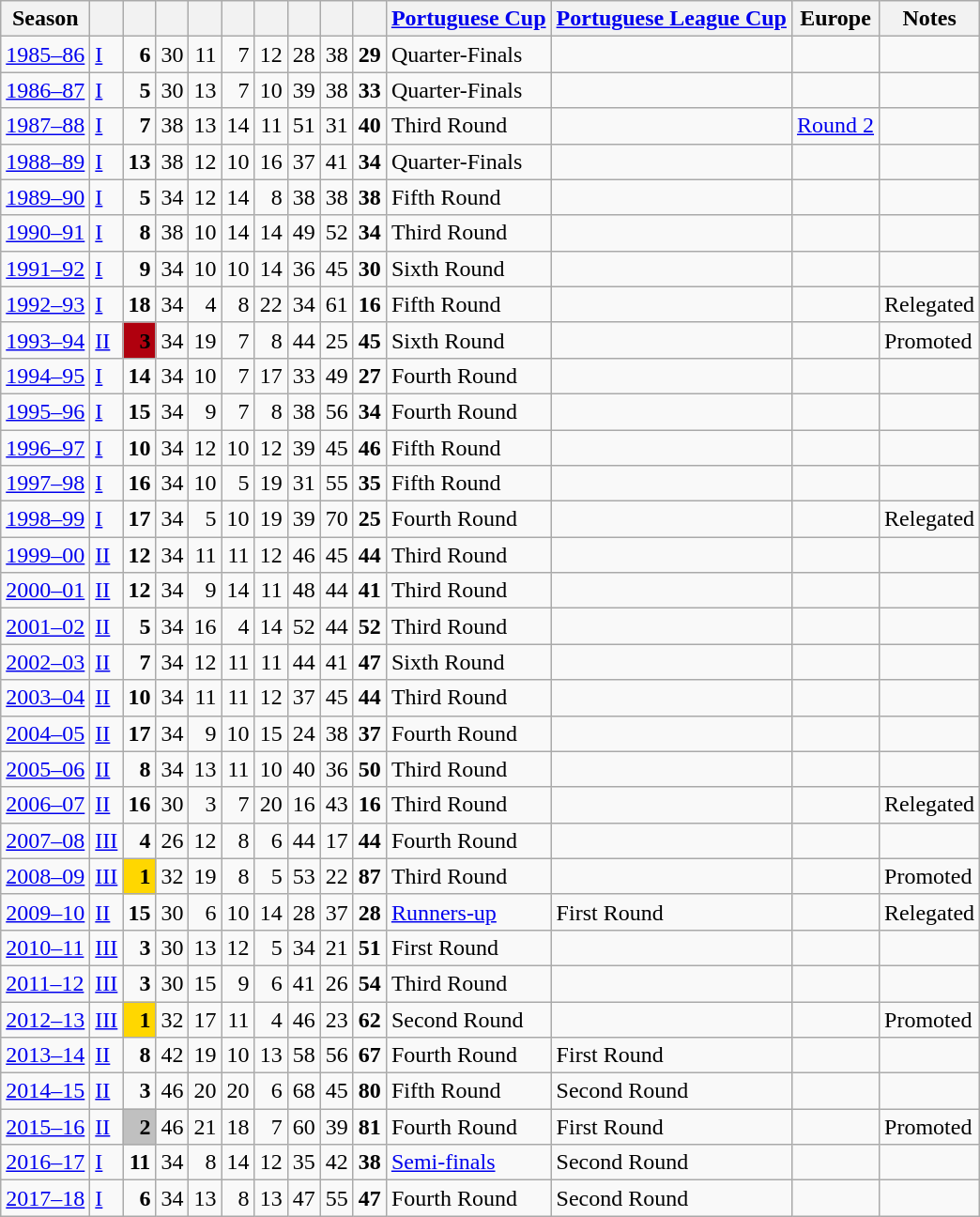<table class="wikitable">
<tr>
<th>Season</th>
<th></th>
<th></th>
<th></th>
<th></th>
<th></th>
<th></th>
<th></th>
<th></th>
<th></th>
<th><a href='#'>Portuguese Cup</a></th>
<th><a href='#'>Portuguese League Cup</a></th>
<th>Europe</th>
<th>Notes</th>
</tr>
<tr>
<td><a href='#'>1985–86</a></td>
<td><a href='#'>I</a></td>
<td align=right><strong>6</strong></td>
<td align=right>30</td>
<td align=right>11</td>
<td align=right>7</td>
<td align=right>12</td>
<td align=right>28</td>
<td align=right>38</td>
<td align=right><strong>29</strong></td>
<td>Quarter-Finals</td>
<td></td>
<td></td>
<td></td>
</tr>
<tr>
<td><a href='#'>1986–87</a></td>
<td><a href='#'>I</a></td>
<td align=right><strong>5</strong></td>
<td align=right>30</td>
<td align=right>13</td>
<td align=right>7</td>
<td align=right>10</td>
<td align=right>39</td>
<td align=right>38</td>
<td align=right><strong>33</strong></td>
<td>Quarter-Finals</td>
<td></td>
<td></td>
<td></td>
</tr>
<tr>
<td><a href='#'>1987–88</a></td>
<td><a href='#'>I</a></td>
<td align=right><strong>7</strong></td>
<td align=right>38</td>
<td align=right>13</td>
<td align=right>14</td>
<td align=right>11</td>
<td align=right>51</td>
<td align=right>31</td>
<td align=right><strong>40</strong></td>
<td>Third Round</td>
<td></td>
<td><a href='#'>Round 2</a></td>
<td></td>
</tr>
<tr>
<td><a href='#'>1988–89</a></td>
<td><a href='#'>I</a></td>
<td align=right><strong>13</strong></td>
<td align=right>38</td>
<td align=right>12</td>
<td align=right>10</td>
<td align=right>16</td>
<td align=right>37</td>
<td align=right>41</td>
<td align=right><strong>34</strong></td>
<td>Quarter-Finals</td>
<td></td>
<td></td>
<td></td>
</tr>
<tr>
<td><a href='#'>1989–90</a></td>
<td><a href='#'>I</a></td>
<td align=right><strong>5</strong></td>
<td align=right>34</td>
<td align=right>12</td>
<td align=right>14</td>
<td align=right>8</td>
<td align=right>38</td>
<td align=right>38</td>
<td align=right><strong>38</strong></td>
<td>Fifth Round</td>
<td></td>
<td></td>
<td></td>
</tr>
<tr>
<td><a href='#'>1990–91</a></td>
<td><a href='#'>I</a></td>
<td align=right><strong>8</strong></td>
<td align=right>38</td>
<td align=right>10</td>
<td align=right>14</td>
<td align=right>14</td>
<td align=right>49</td>
<td align=right>52</td>
<td align=right><strong>34</strong></td>
<td>Third Round</td>
<td></td>
<td></td>
<td></td>
</tr>
<tr>
<td><a href='#'>1991–92</a></td>
<td><a href='#'>I</a></td>
<td align=right><strong>9</strong></td>
<td align=right>34</td>
<td align=right>10</td>
<td align=right>10</td>
<td align=right>14</td>
<td align=right>36</td>
<td align=right>45</td>
<td align=right><strong>30</strong></td>
<td>Sixth Round</td>
<td></td>
<td></td>
<td></td>
</tr>
<tr>
<td><a href='#'>1992–93</a></td>
<td><a href='#'>I</a></td>
<td align=right><strong>18</strong></td>
<td align=right>34</td>
<td align=right>4</td>
<td align=right>8</td>
<td align=right>22</td>
<td align=right>34</td>
<td align=right>61</td>
<td align=right><strong>16</strong></td>
<td>Fifth Round</td>
<td></td>
<td></td>
<td>Relegated</td>
</tr>
<tr>
<td><a href='#'>1993–94</a></td>
<td><a href='#'>II</a></td>
<td align=right bgcolor=bronze><strong>3</strong></td>
<td align=right>34</td>
<td align=right>19</td>
<td align=right>7</td>
<td align=right>8</td>
<td align=right>44</td>
<td align=right>25</td>
<td align=right><strong>45</strong></td>
<td>Sixth Round</td>
<td></td>
<td></td>
<td>Promoted</td>
</tr>
<tr>
<td><a href='#'>1994–95</a></td>
<td><a href='#'>I</a></td>
<td align=right><strong>14</strong></td>
<td align=right>34</td>
<td align=right>10</td>
<td align=right>7</td>
<td align=right>17</td>
<td align=right>33</td>
<td align=right>49</td>
<td align=right><strong>27</strong></td>
<td>Fourth Round</td>
<td></td>
<td></td>
<td></td>
</tr>
<tr>
<td><a href='#'>1995–96</a></td>
<td><a href='#'>I</a></td>
<td align=right><strong>15</strong></td>
<td align=right>34</td>
<td align=right>9</td>
<td align=right>7</td>
<td align=right>8</td>
<td align=right>38</td>
<td align=right>56</td>
<td align=right><strong>34</strong></td>
<td>Fourth Round</td>
<td></td>
<td></td>
<td></td>
</tr>
<tr>
<td><a href='#'>1996–97</a></td>
<td><a href='#'>I</a></td>
<td align=right><strong>10</strong></td>
<td align=right>34</td>
<td align=right>12</td>
<td align=right>10</td>
<td align=right>12</td>
<td align=right>39</td>
<td align=right>45</td>
<td align=right><strong>46</strong></td>
<td>Fifth Round</td>
<td></td>
<td></td>
<td></td>
</tr>
<tr>
<td><a href='#'>1997–98</a></td>
<td><a href='#'>I</a></td>
<td align=right><strong>16</strong></td>
<td align=right>34</td>
<td align=right>10</td>
<td align=right>5</td>
<td align=right>19</td>
<td align=right>31</td>
<td align=right>55</td>
<td align=right><strong>35</strong></td>
<td>Fifth Round</td>
<td></td>
<td></td>
<td></td>
</tr>
<tr>
<td><a href='#'>1998–99</a></td>
<td><a href='#'>I</a></td>
<td align=right><strong>17</strong></td>
<td align=right>34</td>
<td align=right>5</td>
<td align=right>10</td>
<td align=right>19</td>
<td align=right>39</td>
<td align=right>70</td>
<td align=right><strong>25</strong></td>
<td>Fourth Round</td>
<td></td>
<td></td>
<td>Relegated</td>
</tr>
<tr>
<td><a href='#'>1999–00</a></td>
<td><a href='#'>II</a></td>
<td align=right><strong>12</strong></td>
<td align=right>34</td>
<td align=right>11</td>
<td align=right>11</td>
<td align=right>12</td>
<td align=right>46</td>
<td align=right>45</td>
<td align=right><strong>44</strong></td>
<td>Third Round</td>
<td></td>
<td></td>
<td></td>
</tr>
<tr>
<td><a href='#'>2000–01</a></td>
<td><a href='#'>II</a></td>
<td align=right><strong>12</strong></td>
<td align=right>34</td>
<td align=right>9</td>
<td align=right>14</td>
<td align=right>11</td>
<td align=right>48</td>
<td align=right>44</td>
<td align=right><strong>41</strong></td>
<td>Third Round</td>
<td></td>
<td></td>
<td></td>
</tr>
<tr>
<td><a href='#'>2001–02</a></td>
<td><a href='#'>II</a></td>
<td align=right><strong>5</strong></td>
<td align=right>34</td>
<td align=right>16</td>
<td align=right>4</td>
<td align=right>14</td>
<td align=right>52</td>
<td align=right>44</td>
<td align=right><strong>52</strong></td>
<td>Third Round</td>
<td></td>
<td></td>
<td></td>
</tr>
<tr>
<td><a href='#'>2002–03</a></td>
<td><a href='#'>II</a></td>
<td align=right><strong>7</strong></td>
<td align=right>34</td>
<td align=right>12</td>
<td align=right>11</td>
<td align=right>11</td>
<td align=right>44</td>
<td align=right>41</td>
<td align=right><strong>47</strong></td>
<td>Sixth Round</td>
<td></td>
<td></td>
<td></td>
</tr>
<tr>
<td><a href='#'>2003–04</a></td>
<td><a href='#'>II</a></td>
<td align=right><strong>10</strong></td>
<td align=right>34</td>
<td align=right>11</td>
<td align=right>11</td>
<td align=right>12</td>
<td align=right>37</td>
<td align=right>45</td>
<td align=right><strong>44</strong></td>
<td>Third Round</td>
<td></td>
<td></td>
<td></td>
</tr>
<tr>
<td><a href='#'>2004–05</a></td>
<td><a href='#'>II</a></td>
<td align=right><strong>17</strong></td>
<td align=right>34</td>
<td align=right>9</td>
<td align=right>10</td>
<td align=right>15</td>
<td align=right>24</td>
<td align=right>38</td>
<td align=right><strong>37</strong></td>
<td>Fourth Round</td>
<td></td>
<td></td>
<td></td>
</tr>
<tr>
<td><a href='#'>2005–06</a></td>
<td><a href='#'>II</a></td>
<td align=right><strong>8</strong></td>
<td align=right>34</td>
<td align=right>13</td>
<td align=right>11</td>
<td align=right>10</td>
<td align=right>40</td>
<td align=right>36</td>
<td align=right><strong>50</strong></td>
<td>Third Round</td>
<td></td>
<td></td>
<td></td>
</tr>
<tr>
<td><a href='#'>2006–07</a></td>
<td><a href='#'>II</a></td>
<td align=right><strong>16</strong></td>
<td align=right>30</td>
<td align=right>3</td>
<td align=right>7</td>
<td align=right>20</td>
<td align=right>16</td>
<td align=right>43</td>
<td align=right><strong>16</strong></td>
<td>Third Round</td>
<td></td>
<td></td>
<td>Relegated</td>
</tr>
<tr>
<td><a href='#'>2007–08</a></td>
<td><a href='#'>III</a></td>
<td align=right><strong>4</strong></td>
<td align=right>26</td>
<td align=right>12</td>
<td align=right>8</td>
<td align=right>6</td>
<td align=right>44</td>
<td align=right>17</td>
<td align=right><strong>44</strong></td>
<td>Fourth Round</td>
<td></td>
<td></td>
<td></td>
</tr>
<tr>
<td><a href='#'>2008–09</a></td>
<td><a href='#'>III</a></td>
<td align=right bgcolor=gold><strong>1</strong></td>
<td align=right>32</td>
<td align=right>19</td>
<td align=right>8</td>
<td align=right>5</td>
<td align=right>53</td>
<td align=right>22</td>
<td align=right><strong>87</strong></td>
<td>Third Round</td>
<td></td>
<td></td>
<td>Promoted</td>
</tr>
<tr>
<td><a href='#'>2009–10</a></td>
<td><a href='#'>II</a></td>
<td align=right><strong>15</strong></td>
<td align=right>30</td>
<td align=right>6</td>
<td align=right>10</td>
<td align=right>14</td>
<td align=right>28</td>
<td align=right>37</td>
<td align=right><strong>28</strong></td>
<td><a href='#'>Runners-up</a></td>
<td>First Round</td>
<td></td>
<td>Relegated</td>
</tr>
<tr>
<td><a href='#'>2010–11</a></td>
<td><a href='#'>III</a></td>
<td align=right><strong>3</strong></td>
<td align=right>30</td>
<td align=right>13</td>
<td align=right>12</td>
<td align=right>5</td>
<td align=right>34</td>
<td align=right>21</td>
<td align=right><strong>51</strong></td>
<td>First Round</td>
<td></td>
<td></td>
<td></td>
</tr>
<tr>
<td><a href='#'>2011–12</a></td>
<td><a href='#'>III</a></td>
<td align=right><strong>3</strong></td>
<td align=right>30</td>
<td align=right>15</td>
<td align=right>9</td>
<td align=right>6</td>
<td align=right>41</td>
<td align=right>26</td>
<td align=right><strong>54</strong></td>
<td>Third Round</td>
<td></td>
<td></td>
<td></td>
</tr>
<tr>
<td><a href='#'>2012–13</a></td>
<td><a href='#'>III</a></td>
<td align=right bgcolor=gold><strong>1</strong></td>
<td align=right>32</td>
<td align=right>17</td>
<td align=right>11</td>
<td align=right>4</td>
<td align=right>46</td>
<td align=right>23</td>
<td align=right><strong>62</strong></td>
<td>Second Round</td>
<td></td>
<td></td>
<td>Promoted</td>
</tr>
<tr>
<td><a href='#'>2013–14</a></td>
<td><a href='#'>II</a></td>
<td align=right><strong>8</strong></td>
<td align=right>42</td>
<td align=right>19</td>
<td align=right>10</td>
<td align=right>13</td>
<td align=right>58</td>
<td align=right>56</td>
<td align=right><strong>67</strong></td>
<td>Fourth Round</td>
<td>First Round</td>
<td></td>
<td></td>
</tr>
<tr>
<td><a href='#'>2014–15</a></td>
<td><a href='#'>II</a></td>
<td align=right><strong>3</strong></td>
<td align=right>46</td>
<td align=right>20</td>
<td align=right>20</td>
<td align=right>6</td>
<td align=right>68</td>
<td align=right>45</td>
<td align=right><strong>80</strong></td>
<td>Fifth Round</td>
<td>Second Round</td>
<td></td>
<td></td>
</tr>
<tr>
<td><a href='#'>2015–16</a></td>
<td><a href='#'>II</a></td>
<td align=right bgcolor=silver><strong>2</strong></td>
<td align=right>46</td>
<td align=right>21</td>
<td align=right>18</td>
<td align=right>7</td>
<td align=right>60</td>
<td align=right>39</td>
<td align=right><strong>81</strong></td>
<td>Fourth Round</td>
<td>First Round</td>
<td></td>
<td>Promoted</td>
</tr>
<tr>
<td><a href='#'>2016–17</a></td>
<td><a href='#'>I</a></td>
<td align=right><strong>11</strong></td>
<td align=right>34</td>
<td align=right>8</td>
<td align=right>14</td>
<td align=right>12</td>
<td align=right>35</td>
<td align=right>42</td>
<td align=right><strong>38</strong></td>
<td><a href='#'>Semi-finals</a></td>
<td>Second Round</td>
<td></td>
<td></td>
</tr>
<tr>
<td><a href='#'>2017–18</a></td>
<td><a href='#'>I</a></td>
<td align=right><strong>6</strong></td>
<td align=right>34</td>
<td align=right>13</td>
<td align=right>8</td>
<td align=right>13</td>
<td align=right>47</td>
<td align=right>55</td>
<td align=right><strong>47</strong></td>
<td>Fourth Round</td>
<td>Second Round</td>
<td></td>
<td></td>
</tr>
</table>
